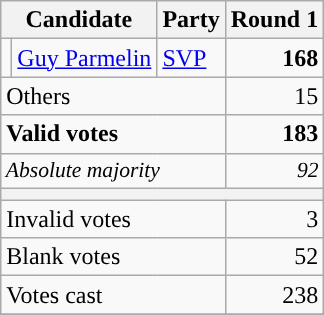<table class="wikitable" style="text-align:right;">
<tr>
<th colspan=2>Candidate</th>
<th>Party</th>
<th>Round 1</th>
</tr>
<tr>
<td style="background-color:"></td>
<td style="text-align:left;"><a href='#'>Guy Parmelin</a></td>
<td style="text-align:left;"><a href='#'>SVP</a></td>
<td><strong>168</strong></td>
</tr>
<tr>
<td colspan=3 style="text-align:left;">Others</td>
<td>15</td>
</tr>
<tr style="font-weight:bold;">
<td colspan=3 style="text-align:left;">Valid votes</td>
<td>183</td>
</tr>
<tr style="font-style:italic; font-size:90%;">
<td colspan=3 style="text-align:left;">Absolute majority</td>
<td>92</td>
</tr>
<tr>
<th colspan=10></th>
</tr>
<tr>
<td colspan=3 style="text-align:left;">Invalid votes</td>
<td>3</td>
</tr>
<tr>
<td colspan=3 style="text-align:left;">Blank votes</td>
<td>52</td>
</tr>
<tr>
<td colspan=3 style="text-align:left;">Votes cast</td>
<td>238</td>
</tr>
<tr>
</tr>
</table>
